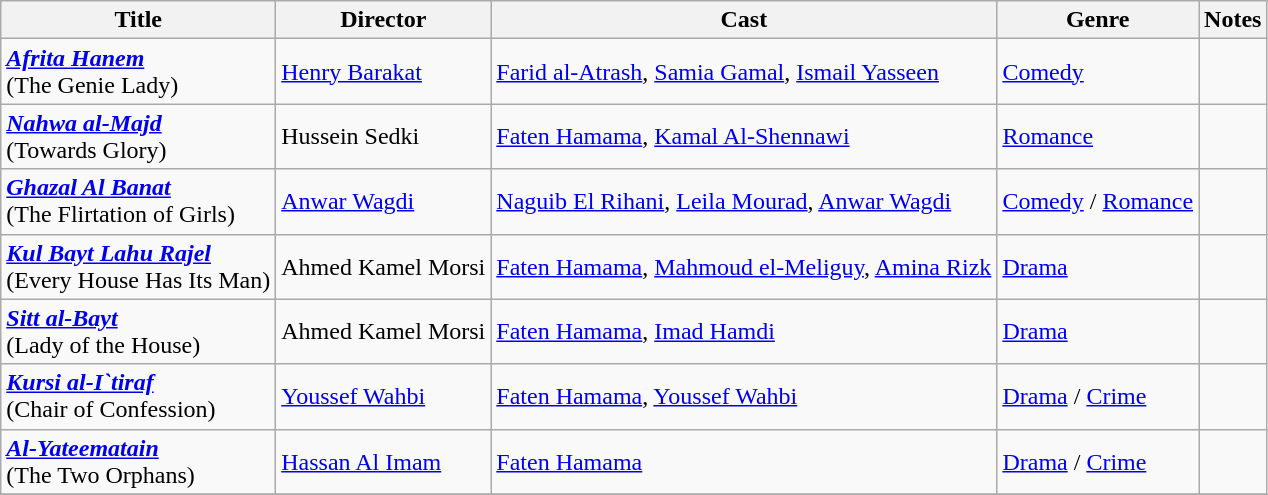<table class="wikitable">
<tr>
<th>Title</th>
<th>Director</th>
<th>Cast</th>
<th>Genre</th>
<th>Notes</th>
</tr>
<tr>
<td><strong><em><a href='#'>Afrita Hanem</a><br></em></strong>(The Genie Lady)</td>
<td><a href='#'>Henry Barakat</a></td>
<td><a href='#'>Farid al-Atrash</a>, <a href='#'>Samia Gamal</a>, <a href='#'>Ismail Yasseen</a></td>
<td><a href='#'>Comedy</a></td>
<td></td>
</tr>
<tr>
<td><strong><em><a href='#'>Nahwa al-Majd</a></em></strong><br>(Towards Glory)</td>
<td>Hussein Sedki</td>
<td><a href='#'>Faten Hamama</a>, <a href='#'>Kamal Al-Shennawi</a></td>
<td><a href='#'>Romance</a></td>
<td></td>
</tr>
<tr>
<td><strong><em><a href='#'>Ghazal Al Banat</a></em></strong><br>(The Flirtation of Girls)</td>
<td><a href='#'>Anwar Wagdi</a></td>
<td><a href='#'>Naguib El Rihani</a>, <a href='#'>Leila Mourad</a>, <a href='#'>Anwar Wagdi</a></td>
<td><a href='#'>Comedy</a> / <a href='#'>Romance</a></td>
<td></td>
</tr>
<tr>
<td><strong><em><a href='#'>Kul Bayt Lahu Rajel</a></em></strong><br>(Every House Has Its Man)</td>
<td>Ahmed Kamel Morsi</td>
<td><a href='#'>Faten Hamama</a>, <a href='#'>Mahmoud el-Meliguy</a>, <a href='#'>Amina Rizk</a></td>
<td><a href='#'>Drama</a></td>
<td></td>
</tr>
<tr>
<td><strong><em><a href='#'>Sitt al-Bayt</a></em></strong><br>(Lady of the House)</td>
<td>Ahmed Kamel Morsi</td>
<td><a href='#'>Faten Hamama</a>, <a href='#'>Imad Hamdi</a></td>
<td><a href='#'>Drama</a></td>
<td></td>
</tr>
<tr>
<td><strong><em><a href='#'>Kursi al-I`tiraf</a></em></strong><br>(Chair of Confession)</td>
<td><a href='#'>Youssef Wahbi</a></td>
<td><a href='#'>Faten Hamama</a>, <a href='#'>Youssef Wahbi</a></td>
<td><a href='#'>Drama</a> / <a href='#'>Crime</a></td>
<td></td>
</tr>
<tr>
<td><strong><em><a href='#'>Al-Yateematain</a></em></strong><br>(The Two Orphans)</td>
<td><a href='#'>Hassan Al Imam</a></td>
<td><a href='#'>Faten Hamama</a></td>
<td><a href='#'>Drama</a> / <a href='#'>Crime</a></td>
<td></td>
</tr>
<tr>
</tr>
</table>
